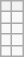<table class="wikitable">
<tr>
<th></th>
<th></th>
</tr>
<tr>
<td></td>
<td></td>
</tr>
<tr>
<td></td>
<td></td>
</tr>
<tr>
<td></td>
<td></td>
</tr>
<tr>
<td></td>
<td></td>
</tr>
</table>
